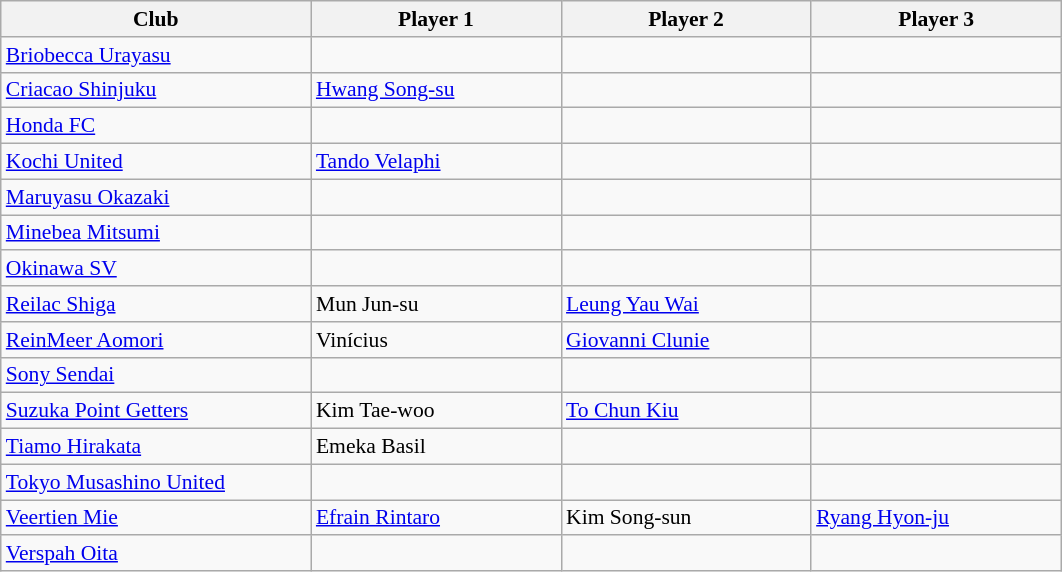<table class="wikitable sortable" style="font-size:90%;">
<tr>
<th width="200">Club</th>
<th width="160">Player 1</th>
<th width="160">Player 2</th>
<th width="160">Player 3</th>
</tr>
<tr>
<td><a href='#'>Briobecca Urayasu</a></td>
<td></td>
<td></td>
<td></td>
</tr>
<tr>
<td><a href='#'>Criacao Shinjuku</a></td>
<td> <a href='#'>Hwang Song-su</a></td>
<td></td>
<td></td>
</tr>
<tr>
<td><a href='#'>Honda FC</a></td>
<td></td>
<td></td>
<td></td>
</tr>
<tr>
<td><a href='#'>Kochi United</a></td>
<td> <a href='#'>Tando Velaphi</a></td>
<td></td>
<td></td>
</tr>
<tr>
<td><a href='#'>Maruyasu Okazaki</a></td>
<td></td>
<td></td>
<td></td>
</tr>
<tr>
<td><a href='#'>Minebea Mitsumi</a></td>
<td></td>
<td></td>
<td></td>
</tr>
<tr>
<td><a href='#'>Okinawa SV</a></td>
<td></td>
<td></td>
<td></td>
</tr>
<tr>
<td><a href='#'>Reilac Shiga</a></td>
<td> Mun Jun-su</td>
<td> <a href='#'>Leung Yau Wai</a></td>
<td></td>
</tr>
<tr>
<td><a href='#'>ReinMeer Aomori</a></td>
<td> Vinícius</td>
<td> <a href='#'>Giovanni Clunie</a></td>
<td></td>
</tr>
<tr>
<td><a href='#'>Sony Sendai</a></td>
<td></td>
<td></td>
<td></td>
</tr>
<tr>
<td><a href='#'>Suzuka Point Getters</a></td>
<td> Kim Tae-woo</td>
<td> <a href='#'>To Chun Kiu</a></td>
<td></td>
</tr>
<tr>
<td><a href='#'>Tiamo Hirakata</a></td>
<td> Emeka Basil</td>
<td></td>
<td></td>
</tr>
<tr>
<td><a href='#'>Tokyo Musashino United</a></td>
<td></td>
<td></td>
<td></td>
</tr>
<tr>
<td><a href='#'>Veertien Mie</a></td>
<td> <a href='#'>Efrain Rintaro</a></td>
<td> Kim Song-sun</td>
<td> <a href='#'>Ryang Hyon-ju</a></td>
</tr>
<tr>
<td><a href='#'>Verspah Oita</a></td>
<td></td>
<td></td>
<td></td>
</tr>
</table>
